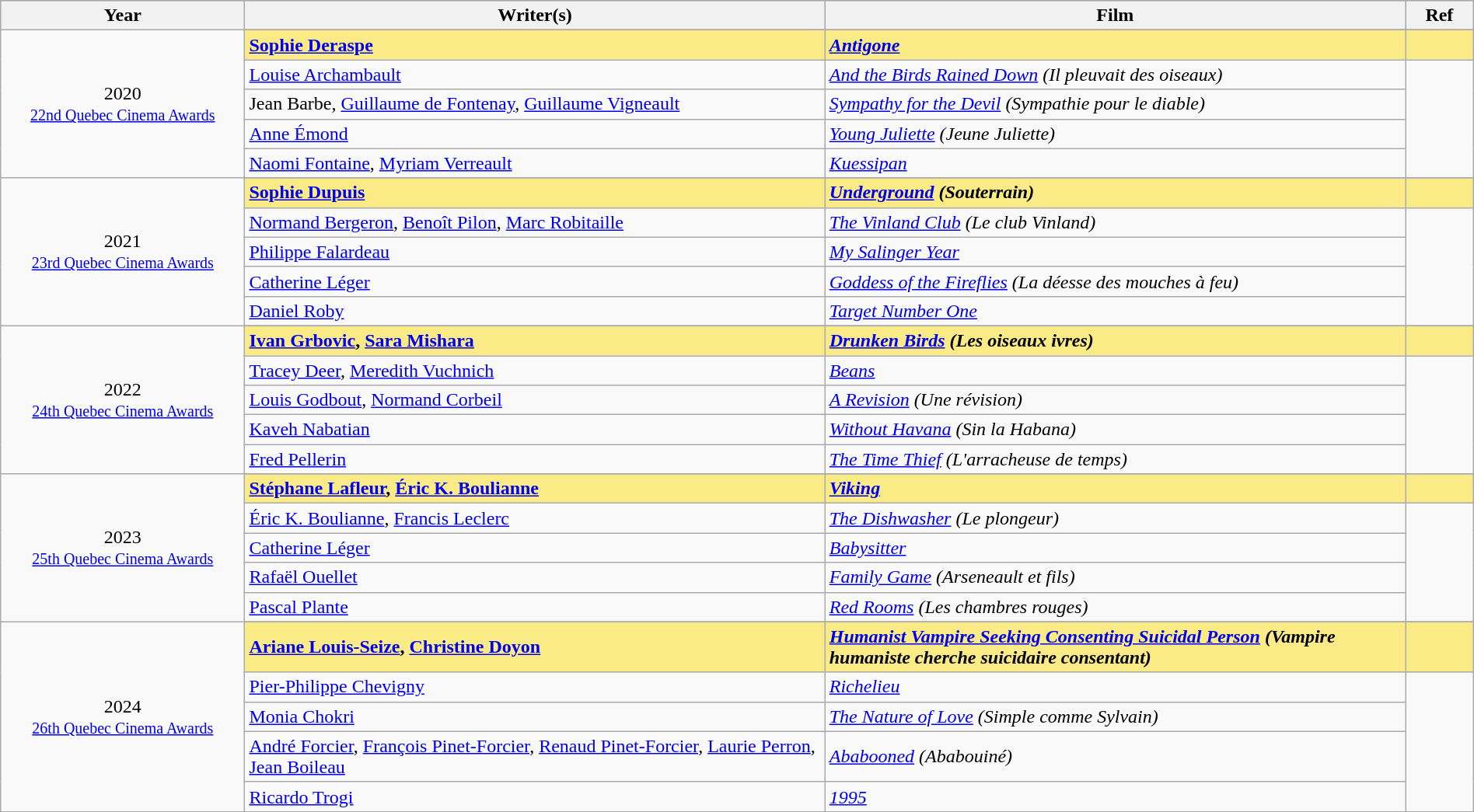<table class="wikitable" style="width:100%;">
<tr style="background:#bebebe;">
<th style="width:8%;">Year</th>
<th style="width:19%;">Writer(s)</th>
<th style="width:19%;">Film</th>
<th style="width:2%;">Ref</th>
</tr>
<tr>
<td rowspan="6" align="center">2020 <br> <small><a href='#'>22nd Quebec Cinema Awards</a></small></td>
</tr>
<tr style="background:#FAEB86">
<td><strong><a href='#'>Sophie Deraspe</a></strong></td>
<td><strong><em><a href='#'>Antigone</a></em></strong></td>
<td></td>
</tr>
<tr>
<td><a href='#'>Louise Archambault</a></td>
<td><em><a href='#'>And the Birds Rained Down</a> (Il pleuvait des oiseaux)</em></td>
<td rowspan=4></td>
</tr>
<tr>
<td>Jean Barbe, <a href='#'>Guillaume de Fontenay</a>, <a href='#'>Guillaume Vigneault</a></td>
<td><em><a href='#'>Sympathy for the Devil</a> (Sympathie pour le diable)</em></td>
</tr>
<tr>
<td><a href='#'>Anne Émond</a></td>
<td><em><a href='#'>Young Juliette</a> (Jeune Juliette)</em></td>
</tr>
<tr>
<td><a href='#'>Naomi Fontaine</a>, <a href='#'>Myriam Verreault</a></td>
<td><em><a href='#'>Kuessipan</a></em></td>
</tr>
<tr>
<td rowspan="6" align="center">2021<br><small><a href='#'>23rd Quebec Cinema Awards</a></small></td>
</tr>
<tr style="background:#FAEB86">
<td><strong><a href='#'>Sophie Dupuis</a></strong></td>
<td><strong><em><a href='#'>Underground</a> (Souterrain)</em></strong></td>
<td></td>
</tr>
<tr>
<td><a href='#'>Normand Bergeron</a>, <a href='#'>Benoît Pilon</a>, <a href='#'>Marc Robitaille</a></td>
<td><em><a href='#'>The Vinland Club</a> (Le club Vinland)</em></td>
<td rowspan=4></td>
</tr>
<tr>
<td><a href='#'>Philippe Falardeau</a></td>
<td><em><a href='#'>My Salinger Year</a></em></td>
</tr>
<tr>
<td><a href='#'>Catherine Léger</a></td>
<td><em><a href='#'>Goddess of the Fireflies</a> (La déesse des mouches à feu)</em></td>
</tr>
<tr>
<td><a href='#'>Daniel Roby</a></td>
<td><em><a href='#'>Target Number One</a></em></td>
</tr>
<tr>
<td rowspan="6" align="center">2022<br><small><a href='#'>24th Quebec Cinema Awards</a></small></td>
</tr>
<tr style="background:#FAEB86">
<td><strong><a href='#'>Ivan Grbovic</a>, <a href='#'>Sara Mishara</a></strong></td>
<td><strong><em><a href='#'>Drunken Birds</a> (Les oiseaux ivres)</em></strong></td>
<td></td>
</tr>
<tr>
<td><a href='#'>Tracey Deer</a>, <a href='#'>Meredith Vuchnich</a></td>
<td><em><a href='#'>Beans</a></em></td>
<td rowspan=4></td>
</tr>
<tr>
<td><a href='#'>Louis Godbout</a>, <a href='#'>Normand Corbeil</a></td>
<td><em><a href='#'>A Revision</a> (Une révision)</em></td>
</tr>
<tr>
<td><a href='#'>Kaveh Nabatian</a></td>
<td><em><a href='#'>Without Havana</a> (Sin la Habana)</em></td>
</tr>
<tr>
<td><a href='#'>Fred Pellerin</a></td>
<td><em><a href='#'>The Time Thief</a> (L'arracheuse de temps)</em></td>
</tr>
<tr>
<td rowspan="6" align="center">2023<br><small><a href='#'>25th Quebec Cinema Awards</a></small></td>
</tr>
<tr style="background:#FAEB86">
<td><strong><a href='#'>Stéphane Lafleur</a>, <a href='#'>Éric K. Boulianne</a></strong></td>
<td><strong><em><a href='#'>Viking</a></em></strong></td>
<td></td>
</tr>
<tr>
<td><a href='#'>Éric K. Boulianne</a>, <a href='#'>Francis Leclerc</a></td>
<td><em><a href='#'>The Dishwasher</a> (Le plongeur)</em></td>
<td rowspan=4></td>
</tr>
<tr>
<td><a href='#'>Catherine Léger</a></td>
<td><em><a href='#'>Babysitter</a></em></td>
</tr>
<tr>
<td><a href='#'>Rafaël Ouellet</a></td>
<td><em><a href='#'>Family Game</a> (Arseneault et fils)</em></td>
</tr>
<tr>
<td><a href='#'>Pascal Plante</a></td>
<td><em><a href='#'>Red Rooms</a> (Les chambres rouges)</em></td>
</tr>
<tr>
<td rowspan="6" align="center">2024<br><small><a href='#'>26th Quebec Cinema Awards</a></small></td>
</tr>
<tr style="background:#FAEB86">
<td><strong><a href='#'>Ariane Louis-Seize</a>, <a href='#'>Christine Doyon</a></strong></td>
<td><strong><em><a href='#'>Humanist Vampire Seeking Consenting Suicidal Person</a> (Vampire humaniste cherche suicidaire consentant)</em></strong></td>
<td></td>
</tr>
<tr>
<td><a href='#'>Pier-Philippe Chevigny</a></td>
<td><em><a href='#'>Richelieu</a></em></td>
<td rowspan=4></td>
</tr>
<tr>
<td><a href='#'>Monia Chokri</a></td>
<td><em><a href='#'>The Nature of Love</a> (Simple comme Sylvain)</em></td>
</tr>
<tr>
<td><a href='#'>André Forcier</a>, <a href='#'>François Pinet-Forcier</a>, <a href='#'>Renaud Pinet-Forcier</a>, <a href='#'>Laurie Perron</a>, <a href='#'>Jean Boileau</a></td>
<td><em><a href='#'>Ababooned</a> (Ababouiné)</em></td>
</tr>
<tr>
<td><a href='#'>Ricardo Trogi</a></td>
<td><em><a href='#'>1995</a></em></td>
</tr>
</table>
